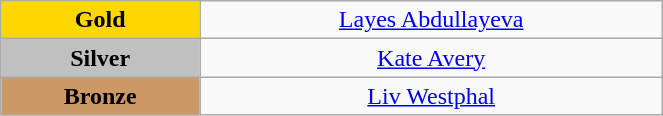<table class="wikitable" style="text-align:center; " width="35%">
<tr>
<td bgcolor="gold"><strong>Gold</strong></td>
<td><a href='#'>Layes Abdullayeva</a><br>  <small><em></em></small></td>
</tr>
<tr>
<td bgcolor="silver"><strong>Silver</strong></td>
<td><a href='#'>Kate Avery</a><br>  <small><em></em></small></td>
</tr>
<tr>
<td bgcolor="CC9966"><strong>Bronze</strong></td>
<td><a href='#'>Liv Westphal</a><br>  <small><em></em></small></td>
</tr>
</table>
